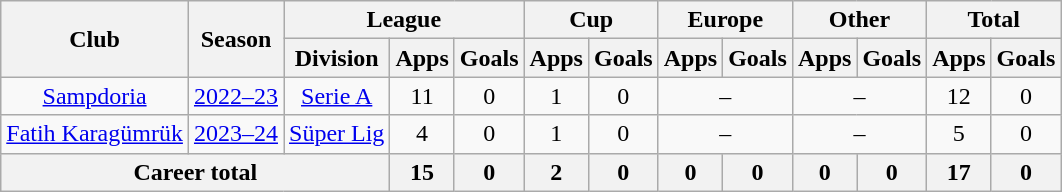<table class="wikitable" style="text-align:center">
<tr>
<th rowspan="2">Club</th>
<th rowspan="2">Season</th>
<th colspan="3">League</th>
<th colspan="2">Cup</th>
<th colspan="2">Europe</th>
<th colspan="2">Other</th>
<th colspan="2">Total</th>
</tr>
<tr>
<th>Division</th>
<th>Apps</th>
<th>Goals</th>
<th>Apps</th>
<th>Goals</th>
<th>Apps</th>
<th>Goals</th>
<th>Apps</th>
<th>Goals</th>
<th>Apps</th>
<th>Goals</th>
</tr>
<tr>
<td><a href='#'>Sampdoria</a></td>
<td><a href='#'>2022–23</a></td>
<td><a href='#'>Serie A</a></td>
<td>11</td>
<td>0</td>
<td>1</td>
<td>0</td>
<td colspan="2">–</td>
<td colspan="2">–</td>
<td>12</td>
<td>0</td>
</tr>
<tr>
<td><a href='#'>Fatih Karagümrük</a></td>
<td><a href='#'>2023–24</a></td>
<td><a href='#'>Süper Lig</a></td>
<td>4</td>
<td>0</td>
<td>1</td>
<td>0</td>
<td colspan="2">–</td>
<td colspan="2">–</td>
<td>5</td>
<td>0</td>
</tr>
<tr>
<th colspan="3">Career total</th>
<th>15</th>
<th>0</th>
<th>2</th>
<th>0</th>
<th>0</th>
<th>0</th>
<th>0</th>
<th>0</th>
<th>17</th>
<th>0</th>
</tr>
</table>
